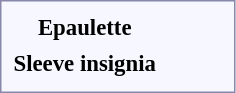<table style="border:1px solid #8888aa; background-color:#f7f8ff; padding:5px; font-size:95%; margin: 0px 12px 12px 0px; text-align:center;">
<tr>
<td><strong>Epaulette</strong></td>
<td colspan=2></td>
<td colspan=2 rowspan=3></td>
<td colspan=2></td>
<td colspan=2></td>
<td colspan=2></td>
<td colspan=2></td>
<td colspan=2></td>
<td colspan=2></td>
<td colspan=2></td>
<td colspan=3></td>
<td colspan=3></td>
</tr>
<tr>
<td rowspan=2><strong>Sleeve insignia</strong><br></td>
<td colspan=2></td>
<td colspan=2></td>
<td colspan=2></td>
<td colspan=2></td>
<td colspan=2></td>
<td colspan=2></td>
<td colspan=2></td>
<td colspan=2></td>
<td colspan=3></td>
<td colspan=3></td>
</tr>
<tr>
<td colspan=2></td>
<td colspan=2></td>
<td colspan=2></td>
<td colspan=2></td>
<td colspan=2><br></td>
<td colspan=2></td>
<td colspan=2></td>
<td colspan=2></td>
<td colspan=3></td>
<td colspan=3></td>
</tr>
</table>
